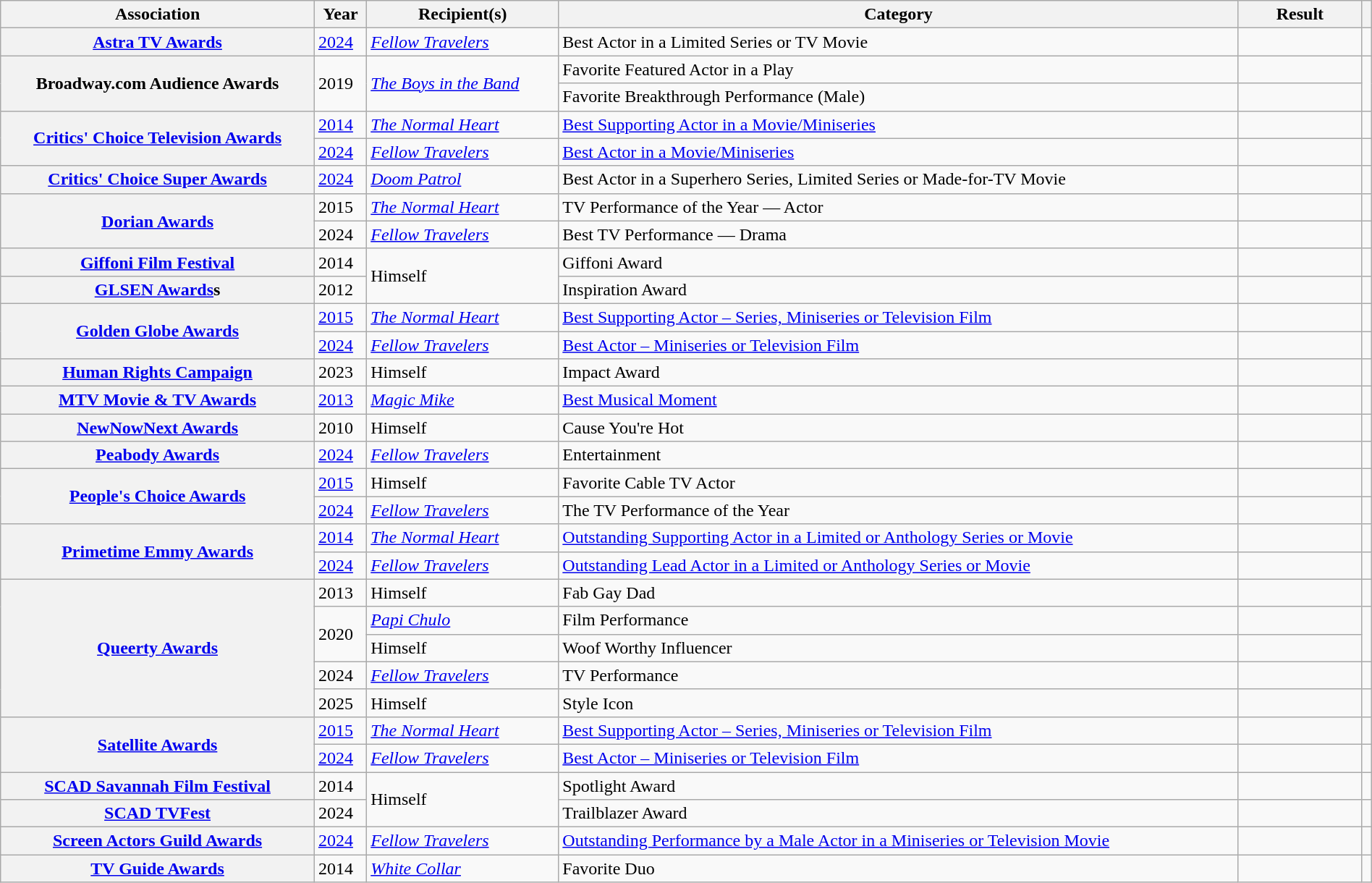<table class="wikitable sortable plainrowheaders" style="width: 100%;">
<tr>
<th scope="col">Association</th>
<th scope="col">Year</th>
<th scope="col">Recipient(s)</th>
<th scope="col">Category</th>
<th scope="col" width=9%>Result</th>
<th scope="col" class="unsortable"></th>
</tr>
<tr>
<th scope="row"><a href='#'>Astra TV Awards</a></th>
<td><a href='#'>2024</a></td>
<td><em><a href='#'>Fellow Travelers</a></em></td>
<td>Best Actor in a Limited Series or TV Movie</td>
<td></td>
<td style="text-align:center;"></td>
</tr>
<tr>
<th rowspan="2" scope="row">Broadway.com Audience Awards</th>
<td rowspan="2">2019</td>
<td data-sort-value="Boys in the Band, The" rowspan="2"><em><a href='#'>The Boys in the Band</a></em></td>
<td>Favorite Featured Actor in a Play</td>
<td></td>
<td style="text-align:center;" rowspan="2"></td>
</tr>
<tr>
<td>Favorite Breakthrough Performance (Male)</td>
<td></td>
</tr>
<tr>
<th rowspan="2" scope="row"><a href='#'>Critics' Choice Television Awards</a></th>
<td><a href='#'>2014</a></td>
<td data-sort-value="Normal Heart, The"><em><a href='#'>The Normal Heart</a></em></td>
<td><a href='#'>Best Supporting Actor in a Movie/Miniseries</a></td>
<td></td>
<td style="text-align:center;"></td>
</tr>
<tr>
<td><a href='#'>2024</a></td>
<td><em><a href='#'>Fellow Travelers</a></em></td>
<td><a href='#'>Best Actor in a Movie/Miniseries</a></td>
<td></td>
<td style="text-align:center;"></td>
</tr>
<tr>
<th scope="row"><a href='#'>Critics' Choice Super Awards</a></th>
<td><a href='#'>2024</a></td>
<td><em><a href='#'>Doom Patrol</a></em></td>
<td>Best Actor in a Superhero Series, Limited Series or Made-for-TV Movie</td>
<td></td>
<td style="text-align:center;"></td>
</tr>
<tr>
<th scope="row" rowspan="2"><a href='#'>Dorian Awards</a></th>
<td>2015</td>
<td data-sort-value="Normal Heart, The"><em><a href='#'>The Normal Heart</a></em></td>
<td>TV Performance of the Year — Actor</td>
<td></td>
<td style="text-align:center;"></td>
</tr>
<tr>
<td>2024</td>
<td><em><a href='#'>Fellow Travelers</a></em></td>
<td>Best TV Performance — Drama</td>
<td></td>
<td style="text-align:center;"></td>
</tr>
<tr>
<th scope="row"><a href='#'>Giffoni Film Festival</a></th>
<td>2014</td>
<td rowspan="2">Himself</td>
<td>Giffoni Award</td>
<td></td>
<td style="text-align:center;"></td>
</tr>
<tr>
<th scope="row"><a href='#'>GLSEN Awards</a>s</th>
<td>2012</td>
<td>Inspiration Award</td>
<td></td>
<td style="text-align:center;"></td>
</tr>
<tr>
<th scope="row" rowspan="2"><a href='#'>Golden Globe Awards</a></th>
<td><a href='#'>2015</a></td>
<td data-sort-value="Normal Heart, The"><em><a href='#'>The Normal Heart</a></em></td>
<td><a href='#'>Best Supporting Actor – Series, Miniseries or Television Film</a></td>
<td></td>
<td style="text-align:center;"></td>
</tr>
<tr>
<td><a href='#'>2024</a></td>
<td><em><a href='#'>Fellow Travelers</a></em></td>
<td><a href='#'>Best Actor – Miniseries or Television Film</a></td>
<td></td>
<td style="text-align:center;"></td>
</tr>
<tr>
<th scope="row"><a href='#'>Human Rights Campaign</a></th>
<td>2023</td>
<td>Himself</td>
<td>Impact Award</td>
<td></td>
<td style="text-align:center;"></td>
</tr>
<tr>
<th scope="row"><a href='#'>MTV Movie & TV Awards</a></th>
<td><a href='#'>2013</a></td>
<td><em><a href='#'>Magic Mike</a></em></td>
<td><a href='#'>Best Musical Moment</a></td>
<td></td>
<td style="text-align:center;"></td>
</tr>
<tr>
<th scope="row"><a href='#'>NewNowNext Awards</a></th>
<td>2010</td>
<td>Himself</td>
<td>Cause You're Hot</td>
<td></td>
<td style="text-align:center;"></td>
</tr>
<tr>
<th scope="row"><a href='#'>Peabody Awards</a></th>
<td><a href='#'>2024</a></td>
<td><em><a href='#'>Fellow Travelers</a></em></td>
<td>Entertainment</td>
<td></td>
<td style="text-align:center;"></td>
</tr>
<tr>
<th scope="row" rowspan="2"><a href='#'>People's Choice Awards</a></th>
<td><a href='#'>2015</a></td>
<td>Himself</td>
<td>Favorite Cable TV Actor</td>
<td></td>
<td style="text-align:center;"></td>
</tr>
<tr>
<td><a href='#'>2024</a></td>
<td><em><a href='#'>Fellow Travelers</a></em></td>
<td>The TV Performance of the Year</td>
<td></td>
<td style="text-align:center;"></td>
</tr>
<tr>
<th scope="row" rowspan="2"><a href='#'>Primetime Emmy Awards</a></th>
<td><a href='#'>2014</a></td>
<td data-sort-value="Normal Heart, The"><em><a href='#'>The Normal Heart</a></em></td>
<td><a href='#'>Outstanding Supporting Actor in a Limited or Anthology Series or Movie</a></td>
<td></td>
<td style="text-align:center;"></td>
</tr>
<tr>
<td><a href='#'>2024</a></td>
<td><em><a href='#'>Fellow Travelers</a></em></td>
<td><a href='#'>Outstanding Lead Actor in a Limited or Anthology Series or Movie</a></td>
<td></td>
<td style="text-align:center;"><br></td>
</tr>
<tr>
<th scope="row" rowspan="5"><a href='#'>Queerty Awards</a></th>
<td>2013</td>
<td>Himself</td>
<td>Fab Gay Dad</td>
<td></td>
<td style="text-align:center;"></td>
</tr>
<tr>
<td rowspan="2">2020</td>
<td><em><a href='#'>Papi Chulo</a></em></td>
<td>Film Performance</td>
<td></td>
<td style="text-align:center;" rowspan="2"></td>
</tr>
<tr>
<td>Himself</td>
<td>Woof Worthy Influencer</td>
<td></td>
</tr>
<tr>
<td>2024</td>
<td><em><a href='#'>Fellow Travelers</a></em></td>
<td>TV Performance</td>
<td></td>
<td style="text-align:center;"></td>
</tr>
<tr>
<td>2025</td>
<td>Himself</td>
<td>Style Icon</td>
<td></td>
<td style="text-align:center;"></td>
</tr>
<tr>
<th scope="row" rowspan="2"><a href='#'>Satellite Awards</a></th>
<td><a href='#'>2015</a></td>
<td data-sort-value="Normal Heart, The"><em><a href='#'>The Normal Heart</a></em></td>
<td><a href='#'>Best Supporting Actor – Series, Miniseries or Television Film</a></td>
<td></td>
<td style="text-align:center;"></td>
</tr>
<tr>
<td><a href='#'>2024</a></td>
<td><em><a href='#'>Fellow Travelers</a></em></td>
<td><a href='#'>Best Actor – Miniseries or Television Film</a></td>
<td></td>
<td style="text-align:center;"></td>
</tr>
<tr>
<th scope="row"><a href='#'>SCAD Savannah Film Festival</a></th>
<td>2014</td>
<td rowspan="2">Himself</td>
<td>Spotlight Award</td>
<td></td>
<td style="text-align:center;"></td>
</tr>
<tr>
<th scope="row"><a href='#'>SCAD TVFest</a></th>
<td>2024</td>
<td>Trailblazer Award</td>
<td></td>
<td style="text-align:center;"></td>
</tr>
<tr>
<th scope="row"><a href='#'>Screen Actors Guild Awards</a></th>
<td><a href='#'>2024</a></td>
<td><em><a href='#'>Fellow Travelers</a></em></td>
<td><a href='#'>Outstanding Performance by a Male Actor in a Miniseries or Television Movie</a></td>
<td></td>
<td style="text-align:center;"></td>
</tr>
<tr>
<th scope="row"><a href='#'>TV Guide Awards</a></th>
<td>2014</td>
<td><em><a href='#'>White Collar</a></em></td>
<td>Favorite Duo</td>
<td></td>
<td style="text-align:center;"></td>
</tr>
</table>
